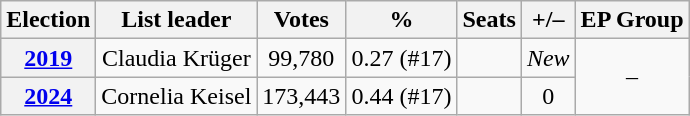<table class="wikitable sortable" style="text-align:center;">
<tr>
<th>Election</th>
<th>List leader</th>
<th>Votes</th>
<th>%</th>
<th>Seats</th>
<th>+/–</th>
<th>EP Group</th>
</tr>
<tr>
<th><a href='#'>2019</a></th>
<td>Claudia Krüger</td>
<td>99,780</td>
<td>0.27 (#17)</td>
<td></td>
<td><em>New</em></td>
<td rowspan=2>–</td>
</tr>
<tr>
<th><a href='#'>2024</a></th>
<td>Cornelia Keisel</td>
<td>173,443</td>
<td>0.44 (#17)</td>
<td></td>
<td> 0</td>
</tr>
</table>
